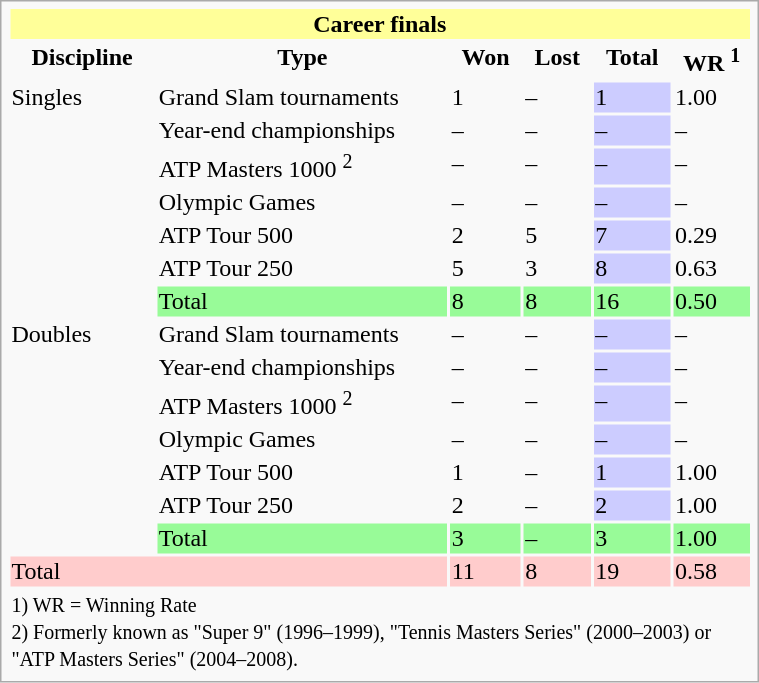<table class="infobox vcard vevent" style="width:40%; width:40%">
<tr bgcolor=FFFF99>
<th colspan="6">Career finals</th>
</tr>
<tr>
<th>Discipline</th>
<th>Type</th>
<th>Won</th>
<th>Lost</th>
<th>Total</th>
<th>WR <sup>1</sup></th>
</tr>
<tr>
<td rowspan="7">Singles</td>
<td>Grand Slam tournaments</td>
<td>1</td>
<td>–</td>
<td style="background:#ccf;">1</td>
<td>1.00</td>
</tr>
<tr>
<td>Year-end championships</td>
<td>–</td>
<td>–</td>
<td style="background:#ccf;">–</td>
<td>–</td>
</tr>
<tr>
<td>ATP Masters 1000 <sup>2</sup></td>
<td>–</td>
<td>–</td>
<td style="background:#ccf;">–</td>
<td>–</td>
</tr>
<tr>
<td>Olympic Games</td>
<td>–</td>
<td>–</td>
<td style="background:#ccf;">–</td>
<td>–</td>
</tr>
<tr>
<td>ATP Tour 500</td>
<td>2</td>
<td>5</td>
<td style="background:#ccf;">7</td>
<td>0.29</td>
</tr>
<tr>
<td>ATP Tour 250</td>
<td>5</td>
<td>3</td>
<td style="background:#ccf;">8</td>
<td>0.63</td>
</tr>
<tr bgcolor="98fb98">
<td>Total</td>
<td>8</td>
<td>8</td>
<td>16</td>
<td>0.50</td>
</tr>
<tr>
<td rowspan="7">Doubles</td>
<td>Grand Slam tournaments</td>
<td>–</td>
<td>–</td>
<td style="background:#ccf;">–</td>
<td>–</td>
</tr>
<tr>
<td>Year-end championships</td>
<td>–</td>
<td>–</td>
<td style="background:#ccf;">–</td>
<td>–</td>
</tr>
<tr>
<td>ATP Masters 1000 <sup>2</sup></td>
<td>–</td>
<td>–</td>
<td style="background:#ccf;">–</td>
<td>–</td>
</tr>
<tr>
<td>Olympic Games</td>
<td>–</td>
<td>–</td>
<td style="background:#ccf;">–</td>
<td>–</td>
</tr>
<tr>
<td>ATP Tour 500</td>
<td>1</td>
<td>–</td>
<td style="background:#ccf;">1</td>
<td>1.00</td>
</tr>
<tr>
<td>ATP Tour 250</td>
<td>2</td>
<td>–</td>
<td style="background:#ccf;">2</td>
<td>1.00</td>
</tr>
<tr bgcolor="98fb98">
<td>Total</td>
<td>3</td>
<td>–</td>
<td>3</td>
<td>1.00</td>
</tr>
<tr bgcolor="FFCCCC">
<td colspan="2">Total</td>
<td>11</td>
<td>8</td>
<td>19</td>
<td>0.58</td>
</tr>
<tr>
<td colspan="6"><small>1) WR = Winning Rate</small><br><small>2) Formerly known as "Super 9" (1996–1999), "Tennis Masters Series" (2000–2003) or "ATP Masters Series" (2004–2008).</small></td>
</tr>
</table>
